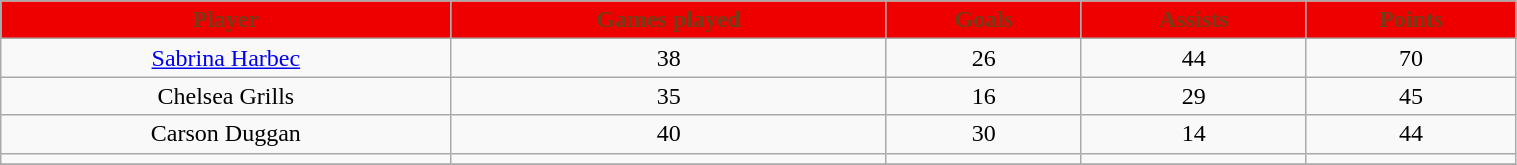<table class="wikitable" width="80%">
<tr align="center"  style="background:#EE0000;color:#733D1A;">
<td><strong>Player</strong></td>
<td><strong>Games played</strong></td>
<td><strong>Goals</strong></td>
<td><strong>Assists</strong></td>
<td><strong>Points</strong></td>
</tr>
<tr align="center" bgcolor="">
<td><a href='#'>Sabrina Harbec</a></td>
<td>38</td>
<td>26</td>
<td>44</td>
<td>70</td>
</tr>
<tr align="center" bgcolor="">
<td>Chelsea Grills</td>
<td>35</td>
<td>16</td>
<td>29</td>
<td>45</td>
</tr>
<tr align="center" bgcolor="">
<td>Carson Duggan</td>
<td>40</td>
<td>30</td>
<td>14</td>
<td>44</td>
</tr>
<tr align="center" bgcolor="">
<td></td>
<td></td>
<td></td>
<td></td>
<td></td>
</tr>
<tr align="center" bgcolor="">
</tr>
</table>
